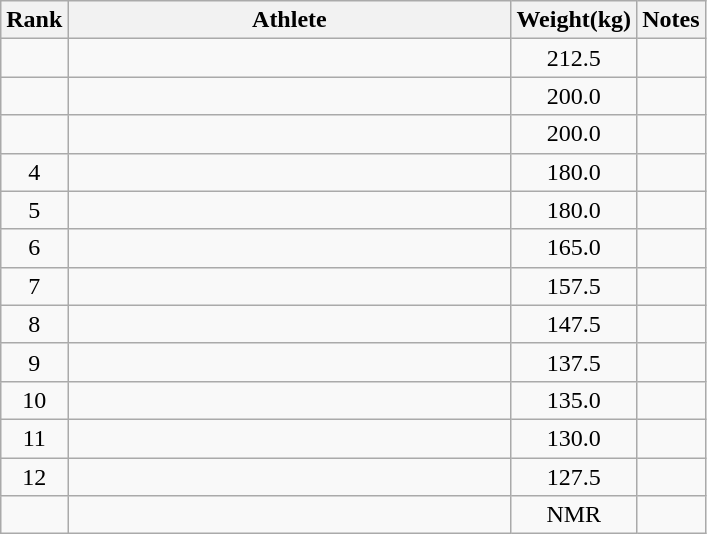<table class="wikitable" style="text-align:center">
<tr>
<th>Rank</th>
<th Style="width:18em">Athlete</th>
<th>Weight(kg)</th>
<th>Notes</th>
</tr>
<tr>
<td></td>
<td style="text-align:left"></td>
<td>212.5</td>
<td></td>
</tr>
<tr>
<td></td>
<td style="text-align:left"></td>
<td>200.0</td>
<td></td>
</tr>
<tr>
<td></td>
<td style="text-align:left"></td>
<td>200.0</td>
<td></td>
</tr>
<tr>
<td>4</td>
<td style="text-align:left"></td>
<td>180.0</td>
<td></td>
</tr>
<tr>
<td>5</td>
<td style="text-align:left"></td>
<td>180.0</td>
<td></td>
</tr>
<tr>
<td>6</td>
<td style="text-align:left"></td>
<td>165.0</td>
<td></td>
</tr>
<tr>
<td>7</td>
<td style="text-align:left"></td>
<td>157.5</td>
<td></td>
</tr>
<tr>
<td>8</td>
<td style="text-align:left"></td>
<td>147.5</td>
<td></td>
</tr>
<tr>
<td>9</td>
<td style="text-align:left"></td>
<td>137.5</td>
<td></td>
</tr>
<tr>
<td>10</td>
<td style="text-align:left"></td>
<td>135.0</td>
<td></td>
</tr>
<tr>
<td>11</td>
<td style="text-align:left"></td>
<td>130.0</td>
<td></td>
</tr>
<tr>
<td>12</td>
<td style="text-align:left"></td>
<td>127.5</td>
<td></td>
</tr>
<tr>
<td></td>
<td style="text-align:left"></td>
<td>NMR</td>
<td></td>
</tr>
</table>
